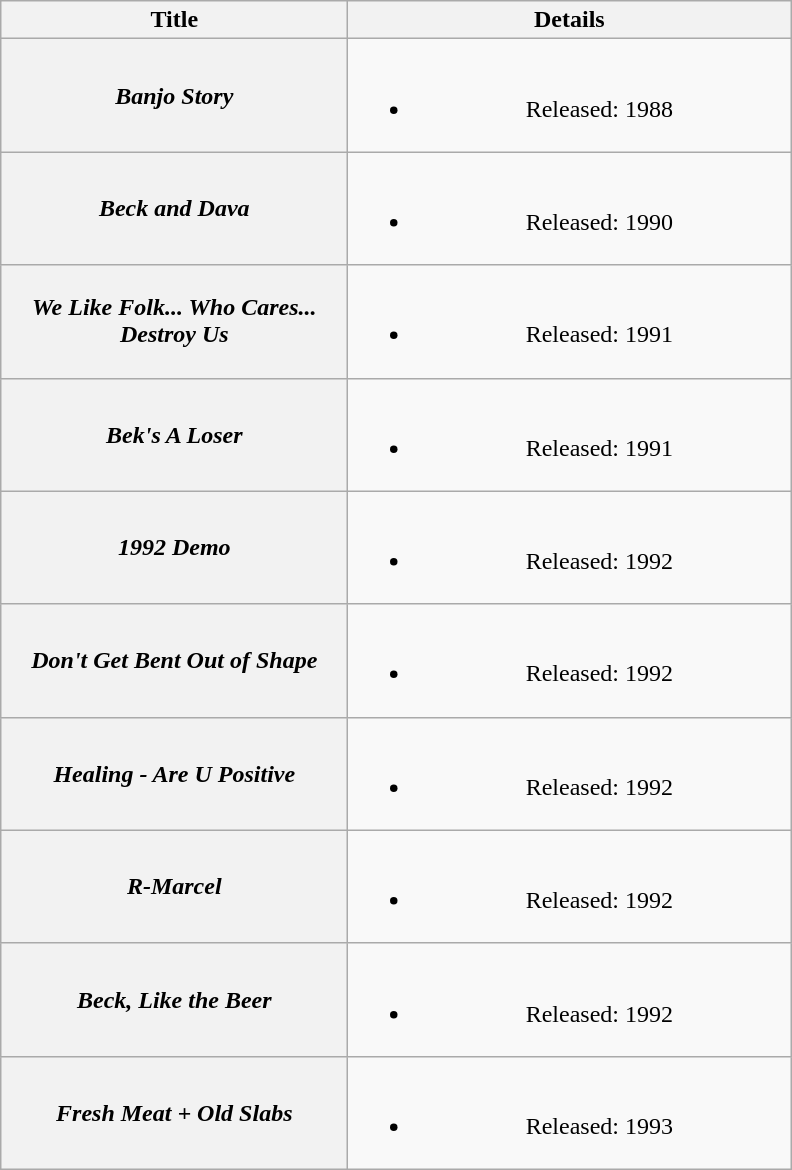<table class="wikitable plainrowheaders" style="text-align:center">
<tr>
<th scope="col" style="width:14em;">Title</th>
<th scope="col" style="width:18em;">Details</th>
</tr>
<tr>
<th scope="row"><em>Banjo Story</em></th>
<td><br><ul><li>Released: 1988</li></ul></td>
</tr>
<tr>
<th scope="row"><em>Beck and Dava</em></th>
<td><br><ul><li>Released: 1990</li></ul></td>
</tr>
<tr>
<th scope="row"><em>We Like Folk... Who Cares... Destroy Us</em></th>
<td><br><ul><li>Released: 1991</li></ul></td>
</tr>
<tr>
<th scope="row"><em>Bek's A Loser</em></th>
<td><br><ul><li>Released: 1991</li></ul></td>
</tr>
<tr>
<th scope="row"><em>1992 Demo</em></th>
<td><br><ul><li>Released: 1992</li></ul></td>
</tr>
<tr>
<th scope="row"><em>Don't Get Bent Out of Shape</em></th>
<td><br><ul><li>Released: 1992</li></ul></td>
</tr>
<tr>
<th scope="row"><em>Healing - Are U Positive</em></th>
<td><br><ul><li>Released: 1992</li></ul></td>
</tr>
<tr>
<th scope="row"><em>R-Marcel</em></th>
<td><br><ul><li>Released: 1992</li></ul></td>
</tr>
<tr>
<th scope="row"><em>Beck, Like the Beer</em></th>
<td><br><ul><li>Released: 1992</li></ul></td>
</tr>
<tr>
<th scope="row"><em>Fresh Meat + Old Slabs</em></th>
<td><br><ul><li>Released: 1993</li></ul></td>
</tr>
</table>
